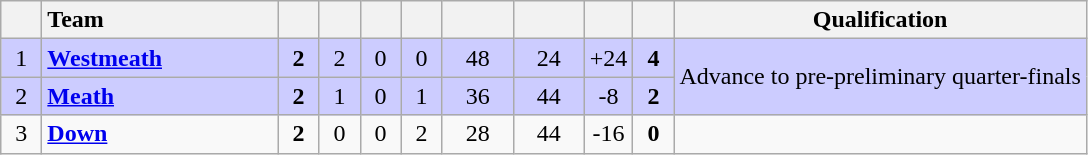<table class="wikitable" style="text-align:center">
<tr>
<th width=20></th>
<th width=150 style="text-align:left;">Team</th>
<th width=20></th>
<th width=20></th>
<th width=20></th>
<th width=20></th>
<th width=40></th>
<th width=40></th>
<th width=20></th>
<th width=20></th>
<th>Qualification</th>
</tr>
<tr style="background:#ccccff">
<td>1</td>
<td align="left"><strong> <a href='#'>Westmeath</a> </strong></td>
<td><strong>2</strong></td>
<td>2</td>
<td>0</td>
<td>0</td>
<td>48</td>
<td>24</td>
<td>+24</td>
<td><strong>4</strong></td>
<td rowspan="2">Advance to pre-preliminary quarter-finals</td>
</tr>
<tr style="background:#ccccff">
<td>2</td>
<td align="left"><strong> <a href='#'>Meath</a> </strong></td>
<td><strong>2</strong></td>
<td>1</td>
<td>0</td>
<td>1</td>
<td>36</td>
<td>44</td>
<td>-8</td>
<td><strong>2</strong></td>
</tr>
<tr>
<td>3</td>
<td align=left><strong> <a href='#'>Down</a></strong></td>
<td><strong>2</strong></td>
<td>0</td>
<td>0</td>
<td>2</td>
<td>28</td>
<td>44</td>
<td>-16</td>
<td><strong>0</strong></td>
<td></td>
</tr>
</table>
